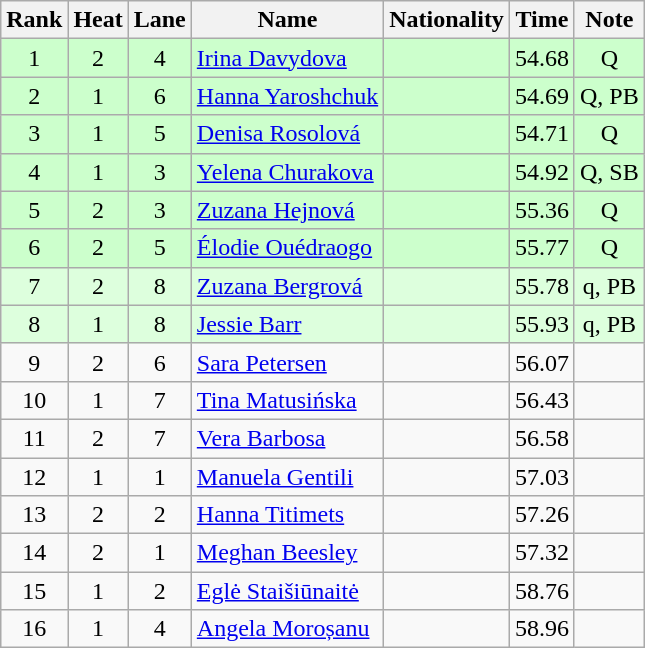<table class="wikitable sortable" style="text-align:center">
<tr>
<th>Rank</th>
<th>Heat</th>
<th>Lane</th>
<th>Name</th>
<th>Nationality</th>
<th>Time</th>
<th>Note</th>
</tr>
<tr bgcolor=ccffcc>
<td>1</td>
<td>2</td>
<td>4</td>
<td align="left"><a href='#'>Irina Davydova</a></td>
<td align=left></td>
<td>54.68</td>
<td>Q</td>
</tr>
<tr bgcolor=ccffcc>
<td>2</td>
<td>1</td>
<td>6</td>
<td align="left"><a href='#'>Hanna Yaroshchuk</a></td>
<td align=left></td>
<td>54.69</td>
<td>Q, PB</td>
</tr>
<tr bgcolor=ccffcc>
<td>3</td>
<td>1</td>
<td>5</td>
<td align="left"><a href='#'>Denisa Rosolová</a></td>
<td align=left></td>
<td>54.71</td>
<td>Q</td>
</tr>
<tr bgcolor=ccffcc>
<td>4</td>
<td>1</td>
<td>3</td>
<td align="left"><a href='#'>Yelena Churakova</a></td>
<td align=left></td>
<td>54.92</td>
<td>Q, SB</td>
</tr>
<tr bgcolor=ccffcc>
<td>5</td>
<td>2</td>
<td>3</td>
<td align="left"><a href='#'>Zuzana Hejnová</a></td>
<td align=left></td>
<td>55.36</td>
<td>Q</td>
</tr>
<tr bgcolor=ccffcc>
<td>6</td>
<td>2</td>
<td>5</td>
<td align="left"><a href='#'>Élodie Ouédraogo</a></td>
<td align=left></td>
<td>55.77</td>
<td>Q</td>
</tr>
<tr bgcolor=ddffdd>
<td>7</td>
<td>2</td>
<td>8</td>
<td align="left"><a href='#'>Zuzana Bergrová</a></td>
<td align=left></td>
<td>55.78</td>
<td>q, PB</td>
</tr>
<tr bgcolor=ddffdd>
<td>8</td>
<td>1</td>
<td>8</td>
<td align="left"><a href='#'>Jessie Barr</a></td>
<td align=left></td>
<td>55.93</td>
<td>q, PB</td>
</tr>
<tr>
<td>9</td>
<td>2</td>
<td>6</td>
<td align="left"><a href='#'>Sara Petersen</a></td>
<td align=left></td>
<td>56.07</td>
<td></td>
</tr>
<tr>
<td>10</td>
<td>1</td>
<td>7</td>
<td align="left"><a href='#'>Tina Matusińska</a></td>
<td align=left></td>
<td>56.43</td>
<td></td>
</tr>
<tr>
<td>11</td>
<td>2</td>
<td>7</td>
<td align="left"><a href='#'>Vera Barbosa</a></td>
<td align=left></td>
<td>56.58</td>
<td></td>
</tr>
<tr>
<td>12</td>
<td>1</td>
<td>1</td>
<td align="left"><a href='#'>Manuela Gentili</a></td>
<td align=left></td>
<td>57.03</td>
<td></td>
</tr>
<tr>
<td>13</td>
<td>2</td>
<td>2</td>
<td align="left"><a href='#'>Hanna Titimets</a></td>
<td align=left></td>
<td>57.26</td>
<td></td>
</tr>
<tr>
<td>14</td>
<td>2</td>
<td>1</td>
<td align="left"><a href='#'>Meghan Beesley</a></td>
<td align=left></td>
<td>57.32</td>
<td></td>
</tr>
<tr>
<td>15</td>
<td>1</td>
<td>2</td>
<td align="left"><a href='#'>Eglė Staišiūnaitė</a></td>
<td align=left></td>
<td>58.76</td>
<td></td>
</tr>
<tr>
<td>16</td>
<td>1</td>
<td>4</td>
<td align="left"><a href='#'>Angela Moroșanu</a></td>
<td align=left></td>
<td>58.96</td>
<td></td>
</tr>
</table>
